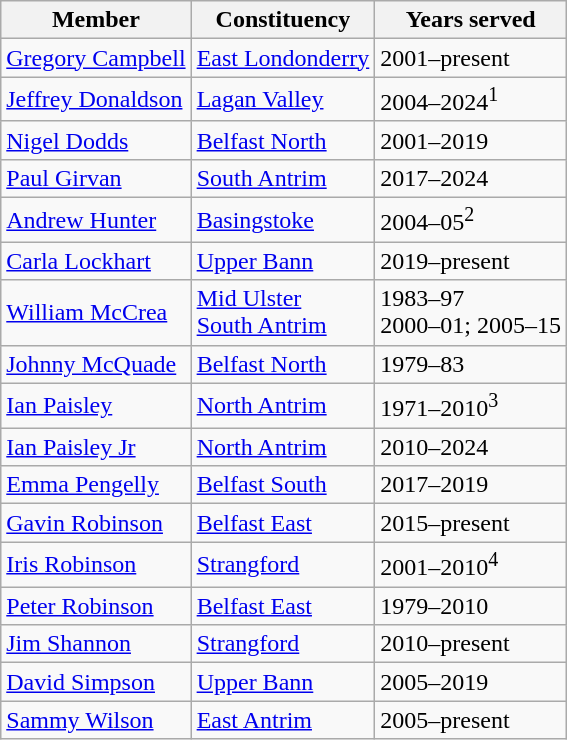<table class="wikitable">
<tr>
<th>Member</th>
<th>Constituency</th>
<th>Years served</th>
</tr>
<tr>
<td><a href='#'>Gregory Campbell</a></td>
<td><a href='#'>East Londonderry</a></td>
<td>2001–present</td>
</tr>
<tr>
<td><a href='#'>Jeffrey Donaldson</a></td>
<td><a href='#'>Lagan Valley</a></td>
<td>2004–2024<sup>1</sup></td>
</tr>
<tr>
<td><a href='#'>Nigel Dodds</a></td>
<td><a href='#'>Belfast North</a></td>
<td>2001–2019</td>
</tr>
<tr>
<td><a href='#'>Paul Girvan</a></td>
<td><a href='#'>South Antrim</a></td>
<td>2017–2024</td>
</tr>
<tr>
<td><a href='#'>Andrew Hunter</a></td>
<td><a href='#'>Basingstoke</a></td>
<td>2004–05<sup>2</sup></td>
</tr>
<tr>
<td><a href='#'>Carla Lockhart</a></td>
<td><a href='#'>Upper Bann</a></td>
<td>2019–present</td>
</tr>
<tr>
<td><a href='#'>William McCrea</a></td>
<td><a href='#'>Mid Ulster</a><br><a href='#'>South Antrim</a></td>
<td>1983–97<br>2000–01; 2005–15</td>
</tr>
<tr>
<td><a href='#'>Johnny McQuade</a></td>
<td><a href='#'>Belfast North</a></td>
<td>1979–83</td>
</tr>
<tr>
<td><a href='#'>Ian Paisley</a></td>
<td><a href='#'>North Antrim</a></td>
<td>1971–2010<sup>3</sup></td>
</tr>
<tr>
<td><a href='#'>Ian Paisley Jr</a></td>
<td><a href='#'>North Antrim</a></td>
<td>2010–2024</td>
</tr>
<tr>
<td><a href='#'>Emma Pengelly</a></td>
<td><a href='#'>Belfast South</a></td>
<td>2017–2019</td>
</tr>
<tr>
<td><a href='#'>Gavin Robinson</a></td>
<td><a href='#'>Belfast East</a></td>
<td>2015–present</td>
</tr>
<tr>
<td><a href='#'>Iris Robinson</a></td>
<td><a href='#'>Strangford</a></td>
<td>2001–2010<sup>4</sup></td>
</tr>
<tr>
<td><a href='#'>Peter Robinson</a></td>
<td><a href='#'>Belfast East</a></td>
<td>1979–2010</td>
</tr>
<tr>
<td><a href='#'>Jim Shannon</a></td>
<td><a href='#'>Strangford</a></td>
<td>2010–present</td>
</tr>
<tr>
<td><a href='#'>David Simpson</a></td>
<td><a href='#'>Upper Bann</a></td>
<td>2005–2019</td>
</tr>
<tr>
<td><a href='#'>Sammy Wilson</a></td>
<td><a href='#'>East Antrim</a></td>
<td>2005–present</td>
</tr>
</table>
